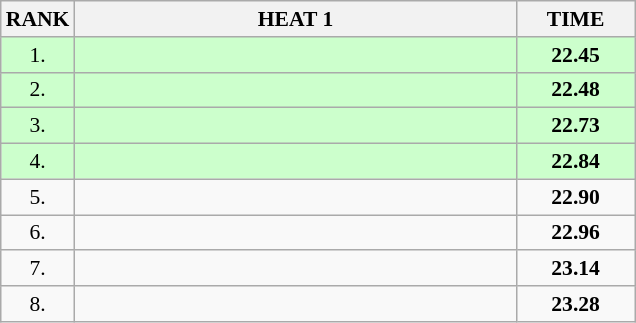<table class="wikitable" style="border-collapse: collapse; font-size: 90%;">
<tr>
<th>RANK</th>
<th style="width: 20em">HEAT 1</th>
<th style="width: 5em">TIME</th>
</tr>
<tr style="background:#ccffcc;">
<td align="center">1.</td>
<td></td>
<td align="center"><strong>22.45</strong></td>
</tr>
<tr style="background:#ccffcc;">
<td align="center">2.</td>
<td></td>
<td align="center"><strong>22.48</strong></td>
</tr>
<tr style="background:#ccffcc;">
<td align="center">3.</td>
<td></td>
<td align="center"><strong>22.73</strong></td>
</tr>
<tr style="background:#ccffcc;">
<td align="center">4.</td>
<td></td>
<td align="center"><strong>22.84</strong></td>
</tr>
<tr>
<td align="center">5.</td>
<td></td>
<td align="center"><strong>22.90</strong></td>
</tr>
<tr>
<td align="center">6.</td>
<td></td>
<td align="center"><strong>22.96</strong></td>
</tr>
<tr>
<td align="center">7.</td>
<td></td>
<td align="center"><strong>23.14</strong></td>
</tr>
<tr>
<td align="center">8.</td>
<td></td>
<td align="center"><strong>23.28</strong></td>
</tr>
</table>
